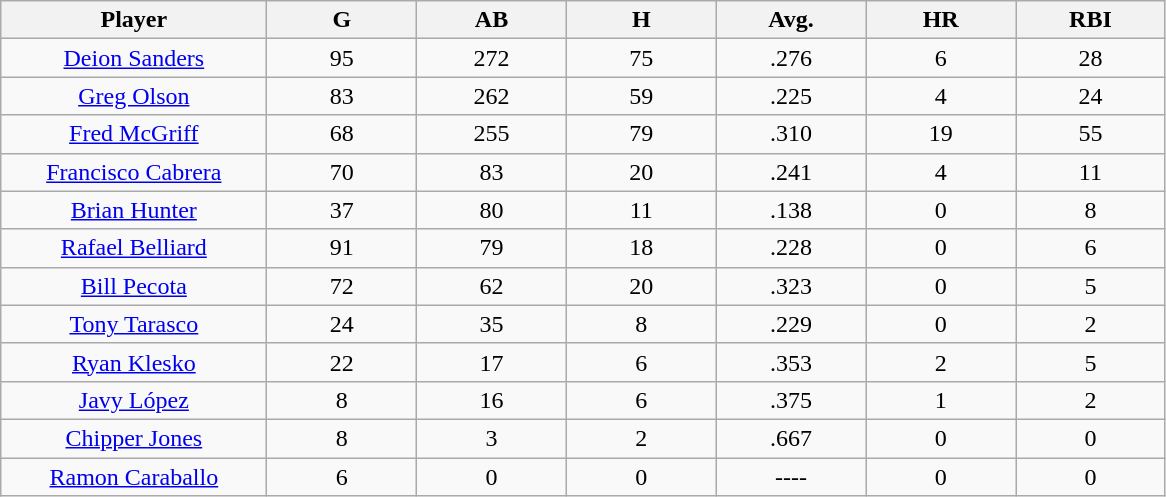<table class="wikitable sortable">
<tr>
<th bgcolor="#DDDDFF" width="16%">Player</th>
<th bgcolor="#DDDDFF" width="9%">G</th>
<th bgcolor="#DDDDFF" width="9%">AB</th>
<th bgcolor="#DDDDFF" width="9%">H</th>
<th bgcolor="#DDDDFF" width="9%">Avg.</th>
<th bgcolor="#DDDDFF" width="9%">HR</th>
<th bgcolor="#DDDDFF" width="9%">RBI</th>
</tr>
<tr align="center">
<td><a href='#'>Deion Sanders</a></td>
<td>95</td>
<td>272</td>
<td>75</td>
<td>.276</td>
<td>6</td>
<td>28</td>
</tr>
<tr align=center>
<td><a href='#'>Greg Olson</a></td>
<td>83</td>
<td>262</td>
<td>59</td>
<td>.225</td>
<td>4</td>
<td>24</td>
</tr>
<tr align="center">
<td><a href='#'>Fred McGriff</a></td>
<td>68</td>
<td>255</td>
<td>79</td>
<td>.310</td>
<td>19</td>
<td>55</td>
</tr>
<tr align="center">
<td><a href='#'>Francisco Cabrera</a></td>
<td>70</td>
<td>83</td>
<td>20</td>
<td>.241</td>
<td>4</td>
<td>11</td>
</tr>
<tr align="center">
<td><a href='#'>Brian Hunter</a></td>
<td>37</td>
<td>80</td>
<td>11</td>
<td>.138</td>
<td>0</td>
<td>8</td>
</tr>
<tr align=center>
<td><a href='#'>Rafael Belliard</a></td>
<td>91</td>
<td>79</td>
<td>18</td>
<td>.228</td>
<td>0</td>
<td>6</td>
</tr>
<tr align="center">
<td><a href='#'>Bill Pecota</a></td>
<td>72</td>
<td>62</td>
<td>20</td>
<td>.323</td>
<td>0</td>
<td>5</td>
</tr>
<tr align="center">
<td><a href='#'>Tony Tarasco</a></td>
<td>24</td>
<td>35</td>
<td>8</td>
<td>.229</td>
<td>0</td>
<td>2</td>
</tr>
<tr align="center">
<td><a href='#'>Ryan Klesko</a></td>
<td>22</td>
<td>17</td>
<td>6</td>
<td>.353</td>
<td>2</td>
<td>5</td>
</tr>
<tr align="center">
<td><a href='#'>Javy López</a></td>
<td>8</td>
<td>16</td>
<td>6</td>
<td>.375</td>
<td>1</td>
<td>2</td>
</tr>
<tr align="center">
<td><a href='#'>Chipper Jones</a></td>
<td>8</td>
<td>3</td>
<td>2</td>
<td>.667</td>
<td>0</td>
<td>0</td>
</tr>
<tr align="center">
<td><a href='#'>Ramon Caraballo</a></td>
<td>6</td>
<td>0</td>
<td>0</td>
<td>----</td>
<td>0</td>
<td>0</td>
</tr>
</table>
